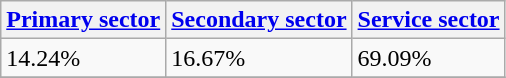<table class="wikitable" border="1">
<tr>
<th><a href='#'>Primary sector</a></th>
<th><a href='#'>Secondary sector</a></th>
<th><a href='#'>Service sector</a></th>
</tr>
<tr>
<td>14.24%</td>
<td>16.67%</td>
<td>69.09%</td>
</tr>
<tr>
</tr>
</table>
